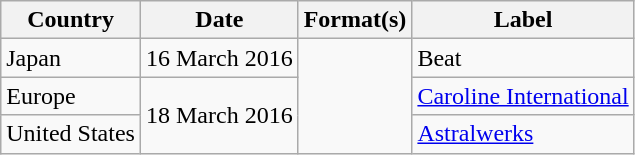<table class="wikitable plainrowheaders">
<tr>
<th scope="col">Country</th>
<th scope="col">Date</th>
<th scope="col">Format(s)</th>
<th scope="col">Label</th>
</tr>
<tr>
<td>Japan</td>
<td>16 March 2016</td>
<td rowspan="3"></td>
<td>Beat</td>
</tr>
<tr>
<td>Europe</td>
<td rowspan="2">18 March 2016</td>
<td><a href='#'>Caroline International</a></td>
</tr>
<tr>
<td>United States</td>
<td><a href='#'>Astralwerks</a></td>
</tr>
</table>
